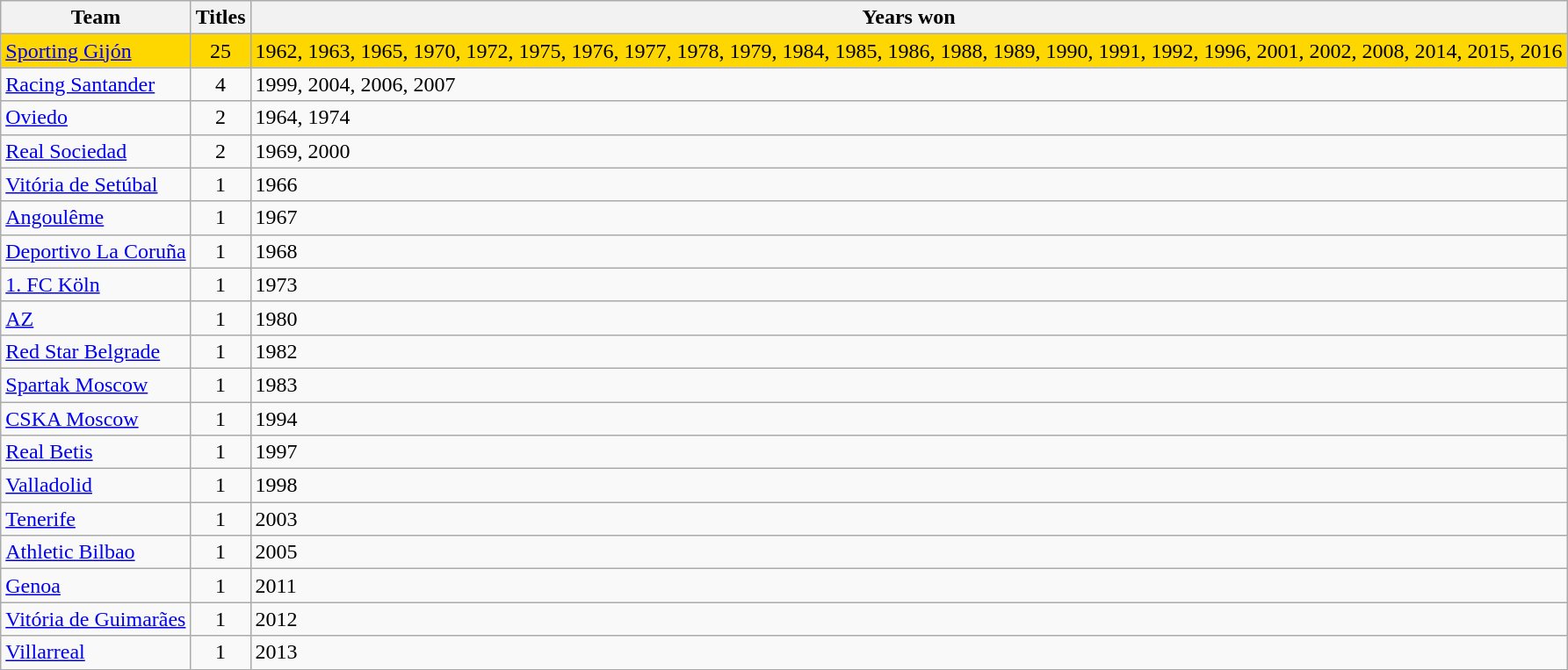<table class="wikitable">
<tr>
<th>Team</th>
<th>Titles</th>
<th>Years won</th>
</tr>
<tr bgcolor="gold">
<td> <a href='#'>Sporting Gijón</a></td>
<td align=center>25</td>
<td>1962, 1963, 1965, 1970, 1972, 1975, 1976, 1977, 1978, 1979, 1984, 1985, 1986, 1988, 1989, 1990, 1991, 1992, 1996, 2001, 2002, 2008, 2014, 2015, 2016</td>
</tr>
<tr>
<td> <a href='#'>Racing Santander</a></td>
<td align=center>4</td>
<td>1999, 2004, 2006, 2007</td>
</tr>
<tr>
<td> <a href='#'>Oviedo</a></td>
<td align=center>2</td>
<td>1964, 1974</td>
</tr>
<tr>
<td> <a href='#'>Real Sociedad</a></td>
<td align=center>2</td>
<td>1969, 2000</td>
</tr>
<tr>
<td> <a href='#'>Vitória de Setúbal</a></td>
<td align=center>1</td>
<td>1966</td>
</tr>
<tr>
<td> <a href='#'>Angoulême</a></td>
<td align=center>1</td>
<td>1967</td>
</tr>
<tr>
<td> <a href='#'>Deportivo La Coruña</a></td>
<td align=center>1</td>
<td>1968</td>
</tr>
<tr>
<td> <a href='#'>1. FC Köln</a></td>
<td align=center>1</td>
<td>1973</td>
</tr>
<tr>
<td> <a href='#'>AZ</a></td>
<td align=center>1</td>
<td>1980</td>
</tr>
<tr>
<td> <a href='#'>Red Star Belgrade</a></td>
<td align=center>1</td>
<td>1982</td>
</tr>
<tr>
<td> <a href='#'>Spartak Moscow</a></td>
<td align=center>1</td>
<td>1983</td>
</tr>
<tr>
<td> <a href='#'>CSKA Moscow</a></td>
<td align=center>1</td>
<td>1994</td>
</tr>
<tr>
<td> <a href='#'>Real Betis</a></td>
<td align=center>1</td>
<td>1997</td>
</tr>
<tr>
<td> <a href='#'>Valladolid</a></td>
<td align=center>1</td>
<td>1998</td>
</tr>
<tr>
<td> <a href='#'>Tenerife</a></td>
<td align=center>1</td>
<td>2003</td>
</tr>
<tr>
<td> <a href='#'>Athletic Bilbao</a></td>
<td align=center>1</td>
<td>2005</td>
</tr>
<tr>
<td> <a href='#'>Genoa</a></td>
<td align=center>1</td>
<td>2011</td>
</tr>
<tr>
<td> <a href='#'>Vitória de Guimarães</a></td>
<td align=center>1</td>
<td>2012</td>
</tr>
<tr>
<td> <a href='#'>Villarreal</a></td>
<td align=center>1</td>
<td>2013</td>
</tr>
</table>
